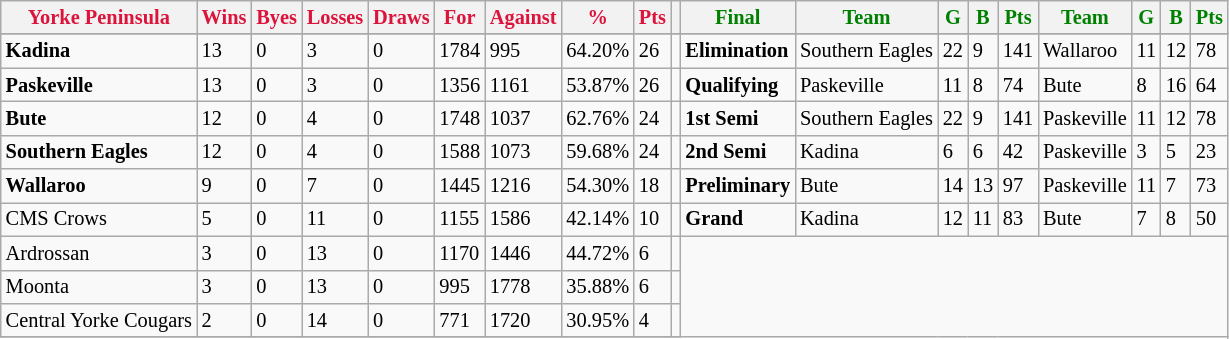<table style="font-size: 85%; text-align: left;" class="wikitable">
<tr>
<th style="color:crimson">Yorke Peninsula</th>
<th style="color:crimson">Wins</th>
<th style="color:crimson">Byes</th>
<th style="color:crimson">Losses</th>
<th style="color:crimson">Draws</th>
<th style="color:crimson">For</th>
<th style="color:crimson">Against</th>
<th style="color:crimson">%</th>
<th style="color:crimson">Pts</th>
<th></th>
<th style="color:green">Final</th>
<th style="color:green">Team</th>
<th style="color:green">G</th>
<th style="color:green">B</th>
<th style="color:green">Pts</th>
<th style="color:green">Team</th>
<th style="color:green">G</th>
<th style="color:green">B</th>
<th style="color:green">Pts</th>
</tr>
<tr>
</tr>
<tr>
</tr>
<tr>
<td><strong>	Kadina	</strong></td>
<td>13</td>
<td>0</td>
<td>3</td>
<td>0</td>
<td>1784</td>
<td>995</td>
<td>64.20%</td>
<td>26</td>
<td></td>
<td><strong>Elimination</strong></td>
<td>Southern Eagles</td>
<td>22</td>
<td>9</td>
<td>141</td>
<td>Wallaroo</td>
<td>11</td>
<td>12</td>
<td>78</td>
</tr>
<tr>
<td><strong>	Paskeville	</strong></td>
<td>13</td>
<td>0</td>
<td>3</td>
<td>0</td>
<td>1356</td>
<td>1161</td>
<td>53.87%</td>
<td>26</td>
<td></td>
<td><strong>Qualifying</strong></td>
<td>Paskeville</td>
<td>11</td>
<td>8</td>
<td>74</td>
<td>Bute</td>
<td>8</td>
<td>16</td>
<td>64</td>
</tr>
<tr>
<td><strong>	Bute	</strong></td>
<td>12</td>
<td>0</td>
<td>4</td>
<td>0</td>
<td>1748</td>
<td>1037</td>
<td>62.76%</td>
<td>24</td>
<td></td>
<td><strong>1st Semi</strong></td>
<td>Southern Eagles</td>
<td>22</td>
<td>9</td>
<td>141</td>
<td>Paskeville</td>
<td>11</td>
<td>12</td>
<td>78</td>
</tr>
<tr>
<td><strong>	Southern Eagles	</strong></td>
<td>12</td>
<td>0</td>
<td>4</td>
<td>0</td>
<td>1588</td>
<td>1073</td>
<td>59.68%</td>
<td>24</td>
<td></td>
<td><strong>2nd Semi</strong></td>
<td>Kadina</td>
<td>6</td>
<td>6</td>
<td>42</td>
<td>Paskeville</td>
<td>3</td>
<td>5</td>
<td>23</td>
</tr>
<tr>
<td><strong>	Wallaroo	</strong></td>
<td>9</td>
<td>0</td>
<td>7</td>
<td>0</td>
<td>1445</td>
<td>1216</td>
<td>54.30%</td>
<td>18</td>
<td></td>
<td><strong>Preliminary</strong></td>
<td>Bute</td>
<td>14</td>
<td>13</td>
<td>97</td>
<td>Paskeville</td>
<td>11</td>
<td>7</td>
<td>73</td>
</tr>
<tr>
<td>CMS Crows</td>
<td>5</td>
<td>0</td>
<td>11</td>
<td>0</td>
<td>1155</td>
<td>1586</td>
<td>42.14%</td>
<td>10</td>
<td></td>
<td><strong>Grand</strong></td>
<td>Kadina</td>
<td>12</td>
<td>11</td>
<td>83</td>
<td>Bute</td>
<td>7</td>
<td>8</td>
<td>50</td>
</tr>
<tr>
<td>Ardrossan</td>
<td>3</td>
<td>0</td>
<td>13</td>
<td>0</td>
<td>1170</td>
<td>1446</td>
<td>44.72%</td>
<td>6</td>
<td></td>
</tr>
<tr>
<td>Moonta</td>
<td>3</td>
<td>0</td>
<td>13</td>
<td>0</td>
<td>995</td>
<td>1778</td>
<td>35.88%</td>
<td>6</td>
<td></td>
</tr>
<tr>
<td>Central Yorke Cougars</td>
<td>2</td>
<td>0</td>
<td>14</td>
<td>0</td>
<td>771</td>
<td>1720</td>
<td>30.95%</td>
<td>4</td>
<td></td>
</tr>
<tr>
</tr>
</table>
